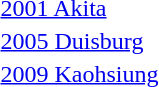<table>
<tr>
<td><a href='#'>2001 Akita</a></td>
<td></td>
<td></td>
<td></td>
</tr>
<tr>
<td><a href='#'>2005 Duisburg</a></td>
<td></td>
<td></td>
<td></td>
</tr>
<tr>
<td><a href='#'>2009 Kaohsiung</a></td>
<td></td>
<td></td>
<td></td>
</tr>
</table>
